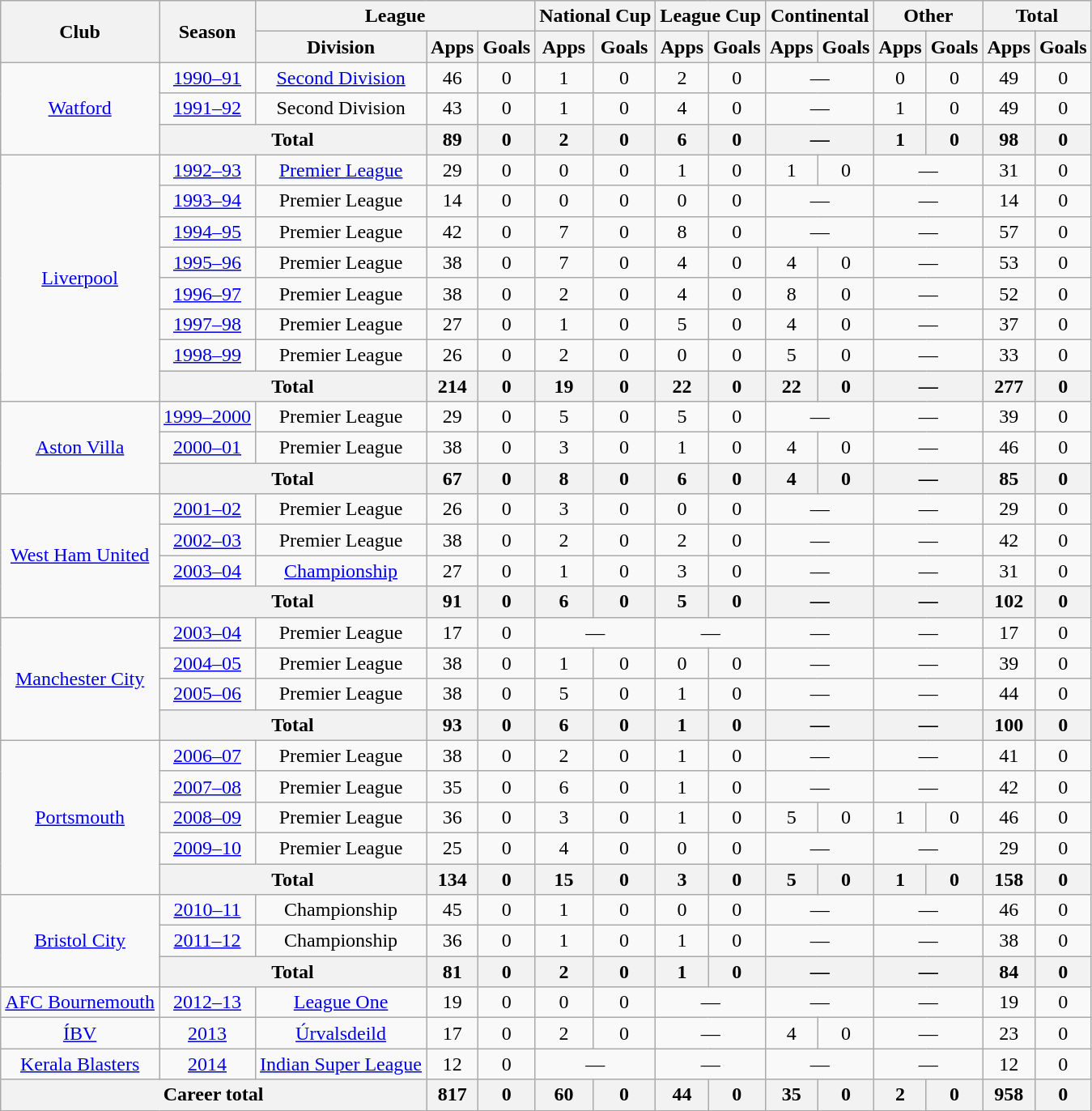<table class="wikitable" style="text-align: center;">
<tr>
<th rowspan="2">Club</th>
<th rowspan="2">Season</th>
<th colspan="3">League</th>
<th colspan="2">National Cup</th>
<th colspan="2">League Cup</th>
<th colspan="2">Continental</th>
<th colspan="2">Other</th>
<th colspan="2">Total</th>
</tr>
<tr>
<th>Division</th>
<th>Apps</th>
<th>Goals</th>
<th>Apps</th>
<th>Goals</th>
<th>Apps</th>
<th>Goals</th>
<th>Apps</th>
<th>Goals</th>
<th>Apps</th>
<th>Goals</th>
<th>Apps</th>
<th>Goals</th>
</tr>
<tr>
<td rowspan="3"><a href='#'>Watford</a></td>
<td><a href='#'>1990–91</a></td>
<td><a href='#'>Second Division</a></td>
<td>46</td>
<td>0</td>
<td>1</td>
<td>0</td>
<td>2</td>
<td>0</td>
<td colspan="2">—</td>
<td>0</td>
<td>0</td>
<td>49</td>
<td>0</td>
</tr>
<tr>
<td><a href='#'>1991–92</a></td>
<td>Second Division</td>
<td>43</td>
<td>0</td>
<td>1</td>
<td>0</td>
<td>4</td>
<td>0</td>
<td colspan="2">—</td>
<td>1</td>
<td>0</td>
<td>49</td>
<td>0</td>
</tr>
<tr>
<th colspan="2">Total</th>
<th>89</th>
<th>0</th>
<th>2</th>
<th>0</th>
<th>6</th>
<th>0</th>
<th colspan="2">—</th>
<th>1</th>
<th>0</th>
<th>98</th>
<th>0</th>
</tr>
<tr>
<td rowspan="8"><a href='#'>Liverpool</a></td>
<td><a href='#'>1992–93</a></td>
<td><a href='#'>Premier League</a></td>
<td>29</td>
<td>0</td>
<td>0</td>
<td>0</td>
<td>1</td>
<td>0</td>
<td>1</td>
<td>0</td>
<td colspan="2">—</td>
<td>31</td>
<td>0</td>
</tr>
<tr>
<td><a href='#'>1993–94</a></td>
<td>Premier League</td>
<td>14</td>
<td>0</td>
<td>0</td>
<td>0</td>
<td>0</td>
<td>0</td>
<td colspan="2">—</td>
<td colspan="2">—</td>
<td>14</td>
<td>0</td>
</tr>
<tr>
<td><a href='#'>1994–95</a></td>
<td>Premier League</td>
<td>42</td>
<td>0</td>
<td>7</td>
<td>0</td>
<td>8</td>
<td>0</td>
<td colspan="2">—</td>
<td colspan="2">—</td>
<td>57</td>
<td>0</td>
</tr>
<tr>
<td><a href='#'>1995–96</a></td>
<td>Premier League</td>
<td>38</td>
<td>0</td>
<td>7</td>
<td>0</td>
<td>4</td>
<td>0</td>
<td>4</td>
<td>0</td>
<td colspan="2">—</td>
<td>53</td>
<td>0</td>
</tr>
<tr>
<td><a href='#'>1996–97</a></td>
<td>Premier League</td>
<td>38</td>
<td>0</td>
<td>2</td>
<td>0</td>
<td>4</td>
<td>0</td>
<td>8</td>
<td>0</td>
<td colspan="2">—</td>
<td>52</td>
<td>0</td>
</tr>
<tr>
<td><a href='#'>1997–98</a></td>
<td>Premier League</td>
<td>27</td>
<td>0</td>
<td>1</td>
<td>0</td>
<td>5</td>
<td>0</td>
<td>4</td>
<td>0</td>
<td colspan="2">—</td>
<td>37</td>
<td>0</td>
</tr>
<tr>
<td><a href='#'>1998–99</a></td>
<td>Premier League</td>
<td>26</td>
<td>0</td>
<td>2</td>
<td>0</td>
<td>0</td>
<td>0</td>
<td>5</td>
<td>0</td>
<td colspan="2">—</td>
<td>33</td>
<td>0</td>
</tr>
<tr>
<th colspan="2">Total</th>
<th>214</th>
<th>0</th>
<th>19</th>
<th>0</th>
<th>22</th>
<th>0</th>
<th>22</th>
<th>0</th>
<th colspan=2>—</th>
<th>277</th>
<th>0</th>
</tr>
<tr>
<td rowspan="3"><a href='#'>Aston Villa</a></td>
<td><a href='#'>1999–2000</a></td>
<td>Premier League</td>
<td>29</td>
<td>0</td>
<td>5</td>
<td>0</td>
<td>5</td>
<td>0</td>
<td colspan="2">—</td>
<td colspan="2">—</td>
<td>39</td>
<td>0</td>
</tr>
<tr>
<td><a href='#'>2000–01</a></td>
<td>Premier League</td>
<td>38</td>
<td>0</td>
<td>3</td>
<td>0</td>
<td>1</td>
<td>0</td>
<td>4</td>
<td>0</td>
<td colspan="2">—</td>
<td>46</td>
<td>0</td>
</tr>
<tr>
<th colspan="2">Total</th>
<th>67</th>
<th>0</th>
<th>8</th>
<th>0</th>
<th>6</th>
<th>0</th>
<th>4</th>
<th>0</th>
<th colspan="2">—</th>
<th>85</th>
<th>0</th>
</tr>
<tr>
<td rowspan="4"><a href='#'>West Ham United</a></td>
<td><a href='#'>2001–02</a></td>
<td>Premier League</td>
<td>26</td>
<td>0</td>
<td>3</td>
<td>0</td>
<td>0</td>
<td>0</td>
<td colspan="2">—</td>
<td colspan="2">—</td>
<td>29</td>
<td>0</td>
</tr>
<tr>
<td><a href='#'>2002–03</a></td>
<td>Premier League</td>
<td>38</td>
<td>0</td>
<td>2</td>
<td>0</td>
<td>2</td>
<td>0</td>
<td colspan="2">—</td>
<td colspan="2">—</td>
<td>42</td>
<td>0</td>
</tr>
<tr>
<td><a href='#'>2003–04</a></td>
<td><a href='#'>Championship</a></td>
<td>27</td>
<td>0</td>
<td>1</td>
<td>0</td>
<td>3</td>
<td>0</td>
<td colspan="2">—</td>
<td colspan="2">—</td>
<td>31</td>
<td>0</td>
</tr>
<tr>
<th colspan="2">Total</th>
<th>91</th>
<th>0</th>
<th>6</th>
<th>0</th>
<th>5</th>
<th>0</th>
<th colspan="2">—</th>
<th colspan="2">—</th>
<th>102</th>
<th>0</th>
</tr>
<tr>
<td rowspan="4"><a href='#'>Manchester City</a></td>
<td><a href='#'>2003–04</a></td>
<td>Premier League</td>
<td>17</td>
<td>0</td>
<td colspan="2">—</td>
<td colspan="2">—</td>
<td colspan="2">—</td>
<td colspan="2">—</td>
<td>17</td>
<td>0</td>
</tr>
<tr>
<td><a href='#'>2004–05</a></td>
<td>Premier League</td>
<td>38</td>
<td>0</td>
<td>1</td>
<td>0</td>
<td>0</td>
<td>0</td>
<td colspan="2">—</td>
<td colspan="2">—</td>
<td>39</td>
<td>0</td>
</tr>
<tr>
<td><a href='#'>2005–06</a></td>
<td>Premier League</td>
<td>38</td>
<td>0</td>
<td>5</td>
<td>0</td>
<td>1</td>
<td>0</td>
<td colspan="2">—</td>
<td colspan="2">—</td>
<td>44</td>
<td>0</td>
</tr>
<tr>
<th colspan="2">Total</th>
<th>93</th>
<th>0</th>
<th>6</th>
<th>0</th>
<th>1</th>
<th>0</th>
<th colspan="2">—</th>
<th colspan="2">—</th>
<th>100</th>
<th>0</th>
</tr>
<tr>
<td rowspan="5"><a href='#'>Portsmouth</a></td>
<td><a href='#'>2006–07</a></td>
<td>Premier League</td>
<td>38</td>
<td>0</td>
<td>2</td>
<td>0</td>
<td>1</td>
<td>0</td>
<td colspan="2">—</td>
<td colspan="2">—</td>
<td>41</td>
<td>0</td>
</tr>
<tr>
<td><a href='#'>2007–08</a></td>
<td>Premier League</td>
<td>35</td>
<td>0</td>
<td>6</td>
<td>0</td>
<td>1</td>
<td>0</td>
<td colspan="2">—</td>
<td colspan="2">—</td>
<td>42</td>
<td>0</td>
</tr>
<tr>
<td><a href='#'>2008–09</a></td>
<td>Premier League</td>
<td>36</td>
<td>0</td>
<td>3</td>
<td>0</td>
<td>1</td>
<td>0</td>
<td>5</td>
<td>0</td>
<td>1</td>
<td>0</td>
<td>46</td>
<td>0</td>
</tr>
<tr>
<td><a href='#'>2009–10</a></td>
<td>Premier League</td>
<td>25</td>
<td>0</td>
<td>4</td>
<td>0</td>
<td>0</td>
<td>0</td>
<td colspan="2">—</td>
<td colspan="2">—</td>
<td>29</td>
<td>0</td>
</tr>
<tr>
<th colspan="2">Total</th>
<th>134</th>
<th>0</th>
<th>15</th>
<th>0</th>
<th>3</th>
<th>0</th>
<th>5</th>
<th>0</th>
<th>1</th>
<th>0</th>
<th>158</th>
<th>0</th>
</tr>
<tr>
<td rowspan="3"><a href='#'>Bristol City</a></td>
<td><a href='#'>2010–11</a></td>
<td>Championship</td>
<td>45</td>
<td>0</td>
<td>1</td>
<td>0</td>
<td>0</td>
<td>0</td>
<td colspan="2">—</td>
<td colspan="2">—</td>
<td>46</td>
<td>0</td>
</tr>
<tr>
<td><a href='#'>2011–12</a></td>
<td>Championship</td>
<td>36</td>
<td>0</td>
<td>1</td>
<td>0</td>
<td>1</td>
<td>0</td>
<td colspan="2">—</td>
<td colspan="2">—</td>
<td>38</td>
<td>0</td>
</tr>
<tr>
<th colspan="2">Total</th>
<th>81</th>
<th>0</th>
<th>2</th>
<th>0</th>
<th>1</th>
<th>0</th>
<th colspan="2">—</th>
<th colspan="2">—</th>
<th>84</th>
<th>0</th>
</tr>
<tr>
<td><a href='#'>AFC Bournemouth</a></td>
<td><a href='#'>2012–13</a></td>
<td><a href='#'>League One</a></td>
<td>19</td>
<td>0</td>
<td>0</td>
<td>0</td>
<td colspan="2">—</td>
<td colspan="2">—</td>
<td colspan="2">—</td>
<td>19</td>
<td>0</td>
</tr>
<tr>
<td><a href='#'>ÍBV</a></td>
<td><a href='#'>2013</a></td>
<td><a href='#'>Úrvalsdeild</a></td>
<td>17</td>
<td>0</td>
<td>2</td>
<td>0</td>
<td colspan="2">—</td>
<td>4</td>
<td>0</td>
<td colspan="2">—</td>
<td>23</td>
<td>0</td>
</tr>
<tr>
<td><a href='#'>Kerala Blasters</a></td>
<td><a href='#'>2014</a></td>
<td><a href='#'>Indian Super League</a></td>
<td>12</td>
<td>0</td>
<td colspan="2">—</td>
<td colspan="2">—</td>
<td colspan="2">—</td>
<td colspan="2">—</td>
<td>12</td>
<td>0</td>
</tr>
<tr>
<th colspan="3">Career total</th>
<th>817</th>
<th>0</th>
<th>60</th>
<th>0</th>
<th>44</th>
<th>0</th>
<th>35</th>
<th>0</th>
<th>2</th>
<th>0</th>
<th>958</th>
<th>0</th>
</tr>
</table>
